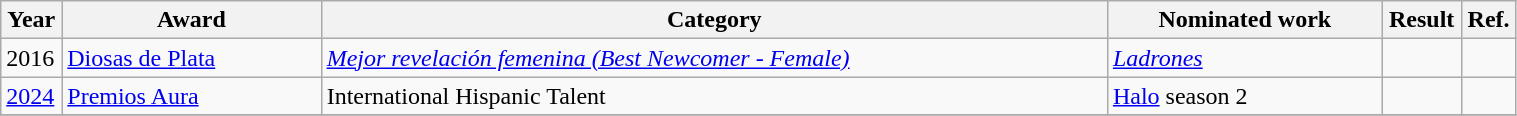<table width="80%" class="wikitable">
<tr>
<th width="10">Year</th>
<th width="160">Award</th>
<th width="500">Category</th>
<th width="170">Nominated work</th>
<th width="30">Result</th>
<th width="10">Ref.</th>
</tr>
<tr>
<td>2016</td>
<td><a href='#'>Diosas de Plata</a></td>
<td><em> <a href='#'>Mejor revelación femenina (Best Newcomer - Female)</a> </em></td>
<td><em><a href='#'>Ladrones</a> </em></td>
<td></td>
<td></td>
</tr>
<tr>
<td><a href='#'>2024</a></td>
<td><a href='#'>Premios Aura</a></td>
<td>International Hispanic Talent</td>
<td><a href='#'>Halo</a> season 2</td>
<td></td>
<td></td>
</tr>
<tr>
</tr>
</table>
